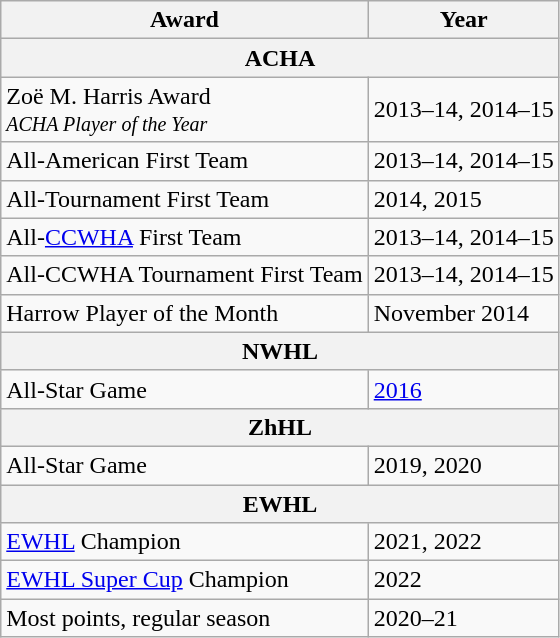<table class="wikitable">
<tr>
<th scope="col">Award</th>
<th scope="col">Year</th>
</tr>
<tr>
<th colspan="2">ACHA</th>
</tr>
<tr>
<td>Zoë M. Harris Award<br><small><em>ACHA Player of the Year</em></small></td>
<td>2013–14, 2014–15</td>
</tr>
<tr>
<td>All-American First Team</td>
<td>2013–14, 2014–15</td>
</tr>
<tr>
<td>All-Tournament First Team</td>
<td>2014, 2015</td>
</tr>
<tr>
<td>All-<a href='#'>CCWHA</a> First Team</td>
<td>2013–14, 2014–15</td>
</tr>
<tr>
<td>All-CCWHA Tournament First Team</td>
<td>2013–14, 2014–15</td>
</tr>
<tr>
<td>Harrow Player of the Month</td>
<td>November 2014</td>
</tr>
<tr>
<th colspan="2">NWHL</th>
</tr>
<tr>
<td>All-Star Game</td>
<td><a href='#'>2016</a></td>
</tr>
<tr>
<th colspan="2">ZhHL</th>
</tr>
<tr>
<td>All-Star Game</td>
<td>2019, 2020</td>
</tr>
<tr>
<th colspan="2">EWHL</th>
</tr>
<tr>
<td><a href='#'>EWHL</a> Champion</td>
<td>2021, 2022</td>
</tr>
<tr>
<td><a href='#'>EWHL Super Cup</a> Champion</td>
<td>2022</td>
</tr>
<tr>
<td>Most points, regular season</td>
<td>2020–21</td>
</tr>
</table>
